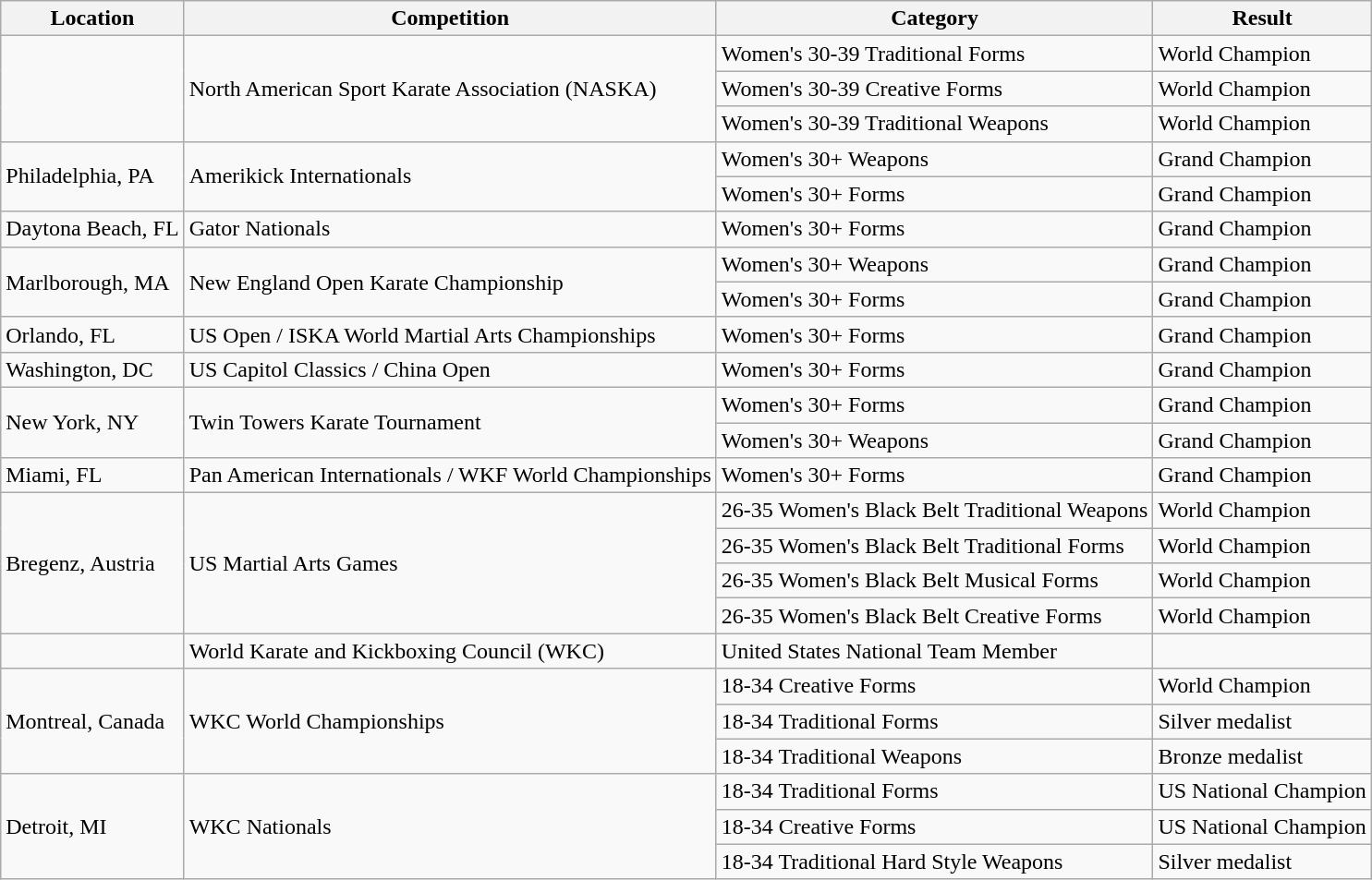<table class="wikitable sortable">
<tr>
<th>Location</th>
<th>Competition</th>
<th>Category</th>
<th>Result</th>
</tr>
<tr>
<td rowspan="3"></td>
<td rowspan="3">North American Sport Karate Association (NASKA)</td>
<td>Women's 30-39 Traditional Forms</td>
<td>World Champion</td>
</tr>
<tr>
<td>Women's 30-39 Creative Forms</td>
<td>World Champion</td>
</tr>
<tr>
<td>Women's 30-39 Traditional Weapons</td>
<td>World Champion</td>
</tr>
<tr>
<td rowspan="2">Philadelphia, PA</td>
<td rowspan="2">Amerikick Internationals</td>
<td>Women's 30+ Weapons</td>
<td>Grand Champion</td>
</tr>
<tr>
<td>Women's 30+ Forms</td>
<td>Grand Champion</td>
</tr>
<tr>
<td>Daytona Beach, FL</td>
<td>Gator Nationals</td>
<td>Women's 30+ Forms</td>
<td>Grand Champion</td>
</tr>
<tr>
<td rowspan="2">Marlborough, MA</td>
<td rowspan="2">New England Open Karate Championship</td>
<td>Women's 30+ Weapons</td>
<td>Grand Champion</td>
</tr>
<tr>
<td>Women's 30+ Forms</td>
<td>Grand Champion</td>
</tr>
<tr>
<td>Orlando, FL</td>
<td>US Open / ISKA World Martial Arts Championships</td>
<td>Women's 30+ Forms</td>
<td>Grand Champion</td>
</tr>
<tr>
<td>Washington, DC</td>
<td>US Capitol Classics / China Open</td>
<td>Women's 30+ Forms</td>
<td>Grand Champion</td>
</tr>
<tr>
<td rowspan="2">New York, NY</td>
<td rowspan="2">Twin Towers Karate Tournament</td>
<td>Women's 30+ Forms</td>
<td>Grand Champion</td>
</tr>
<tr>
<td>Women's 30+ Weapons</td>
<td>Grand Champion</td>
</tr>
<tr>
<td>Miami, FL</td>
<td>Pan American Internationals / WKF World Championships</td>
<td>Women's 30+ Forms</td>
<td>Grand Champion</td>
</tr>
<tr>
<td rowspan="4">Bregenz, Austria</td>
<td rowspan="4">US Martial Arts Games</td>
<td>26-35 Women's Black Belt Traditional Weapons</td>
<td>World Champion</td>
</tr>
<tr>
<td>26-35 Women's Black Belt Traditional Forms</td>
<td>World Champion</td>
</tr>
<tr>
<td>26-35 Women's Black Belt Musical Forms</td>
<td>World Champion</td>
</tr>
<tr>
<td>26-35 Women's Black Belt Creative Forms</td>
<td>World Champion</td>
</tr>
<tr>
<td></td>
<td>World Karate and Kickboxing Council (WKC)</td>
<td>United States National Team Member</td>
<td></td>
</tr>
<tr>
<td rowspan="3">Montreal, Canada</td>
<td rowspan="3">WKC World Championships</td>
<td>18-34 Creative Forms</td>
<td>World Champion</td>
</tr>
<tr>
<td>18-34 Traditional Forms</td>
<td>Silver medalist</td>
</tr>
<tr>
<td>18-34 Traditional Weapons</td>
<td>Bronze medalist</td>
</tr>
<tr>
<td rowspan="3">Detroit, MI</td>
<td rowspan="3">WKC Nationals</td>
<td>18-34 Traditional Forms</td>
<td>US National Champion</td>
</tr>
<tr>
<td>18-34 Creative Forms</td>
<td>US National Champion</td>
</tr>
<tr>
<td>18-34 Traditional Hard Style Weapons</td>
<td>Silver medalist</td>
</tr>
</table>
